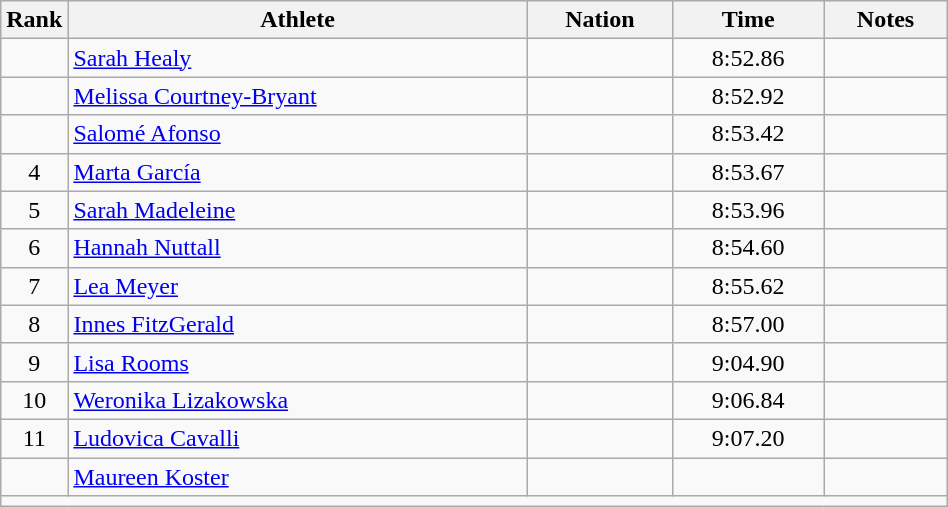<table class="wikitable sortable" style="text-align:center;width: 50%;">
<tr>
<th scope="col" style="width: 10px;">Rank</th>
<th scope="col">Athlete</th>
<th scope="col">Nation</th>
<th scope="col">Time</th>
<th scope="col">Notes</th>
</tr>
<tr>
<td></td>
<td align=left><a href='#'>Sarah Healy</a></td>
<td align=left></td>
<td>8:52.86</td>
<td></td>
</tr>
<tr>
<td></td>
<td align=left><a href='#'>Melissa Courtney-Bryant</a></td>
<td align=left></td>
<td>8:52.92</td>
<td></td>
</tr>
<tr>
<td></td>
<td align=left><a href='#'>Salomé Afonso</a></td>
<td align=left></td>
<td>8:53.42</td>
<td></td>
</tr>
<tr>
<td>4</td>
<td align=left><a href='#'>Marta García</a></td>
<td align=left></td>
<td>8:53.67</td>
<td></td>
</tr>
<tr>
<td>5</td>
<td align=left><a href='#'>Sarah Madeleine</a></td>
<td align=left></td>
<td>8:53.96</td>
<td></td>
</tr>
<tr>
<td>6</td>
<td align=left><a href='#'>Hannah Nuttall</a></td>
<td align=left></td>
<td>8:54.60</td>
<td></td>
</tr>
<tr>
<td>7</td>
<td align=left><a href='#'>Lea Meyer</a></td>
<td align=left></td>
<td>8:55.62</td>
<td></td>
</tr>
<tr>
<td>8</td>
<td align=left><a href='#'>Innes FitzGerald</a></td>
<td align=left></td>
<td>8:57.00</td>
<td></td>
</tr>
<tr>
<td>9</td>
<td align=left><a href='#'>Lisa Rooms</a></td>
<td align=left></td>
<td>9:04.90</td>
<td></td>
</tr>
<tr>
<td>10</td>
<td align=left><a href='#'>Weronika Lizakowska</a></td>
<td align=left></td>
<td>9:06.84</td>
<td></td>
</tr>
<tr>
<td>11</td>
<td align=left><a href='#'>Ludovica Cavalli</a></td>
<td align=left></td>
<td>9:07.20</td>
<td></td>
</tr>
<tr>
<td></td>
<td align=left><a href='#'>Maureen Koster</a></td>
<td align=left></td>
<td></td>
<td></td>
</tr>
<tr class="sortbottom">
<td colspan="5"></td>
</tr>
</table>
